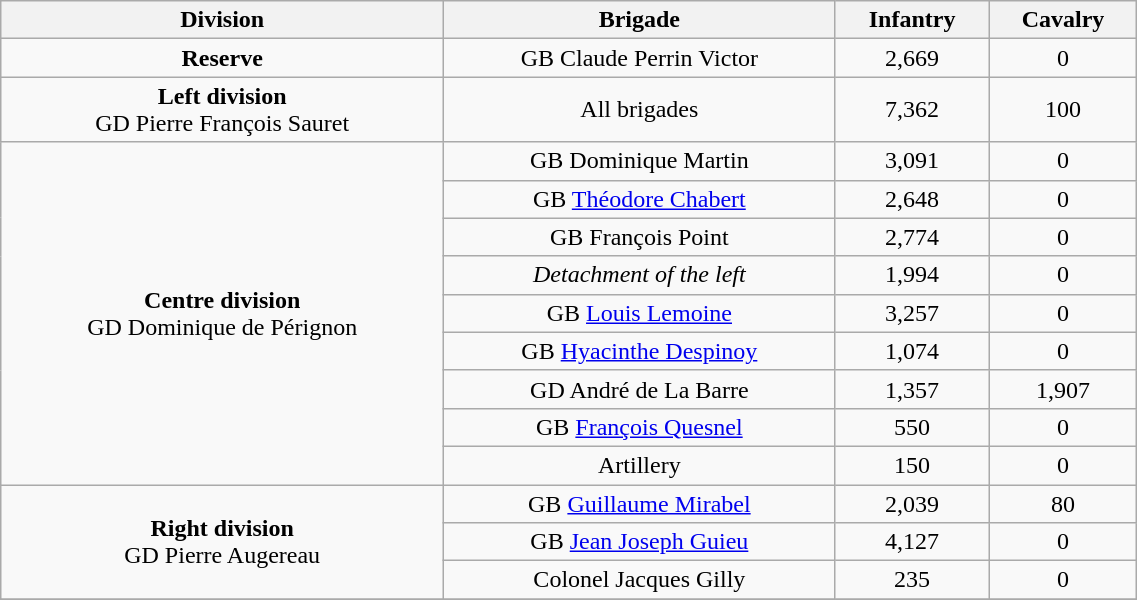<table class="wikitable" style="text-align:center; width:60%;">
<tr>
<th>Division</th>
<th>Brigade</th>
<th>Infantry</th>
<th>Cavalry</th>
</tr>
<tr>
<td rowspan=1><strong>Reserve</strong></td>
<td rowspan=1>GB Claude Perrin Victor</td>
<td>2,669</td>
<td>0</td>
</tr>
<tr>
<td rowspan=1><strong>Left division</strong><br>GD Pierre François Sauret</td>
<td rowspan=1>All brigades</td>
<td>7,362</td>
<td>100</td>
</tr>
<tr>
<td rowspan=9><strong>Centre division</strong><br>GD Dominique de Pérignon</td>
<td rowspan=1>GB Dominique Martin</td>
<td>3,091</td>
<td>0</td>
</tr>
<tr>
<td rowspan=1>GB <a href='#'>Théodore Chabert</a></td>
<td>2,648</td>
<td>0</td>
</tr>
<tr>
<td rowspan=1>GB François Point</td>
<td>2,774</td>
<td>0</td>
</tr>
<tr>
<td rowspan=1><em>Detachment of the left</em></td>
<td>1,994</td>
<td>0</td>
</tr>
<tr>
<td rowspan=1>GB <a href='#'>Louis Lemoine</a></td>
<td>3,257</td>
<td>0</td>
</tr>
<tr>
<td rowspan=1>GB <a href='#'>Hyacinthe Despinoy</a></td>
<td>1,074</td>
<td>0</td>
</tr>
<tr>
<td rowspan=1>GD André de La Barre</td>
<td>1,357</td>
<td>1,907</td>
</tr>
<tr>
<td rowspan=1>GB <a href='#'>François Quesnel</a></td>
<td>550</td>
<td>0</td>
</tr>
<tr>
<td rowspan=1>Artillery</td>
<td>150</td>
<td>0</td>
</tr>
<tr>
<td rowspan=3><strong>Right division</strong><br>GD Pierre Augereau</td>
<td rowspan=1>GB <a href='#'>Guillaume Mirabel</a></td>
<td>2,039</td>
<td>80</td>
</tr>
<tr>
<td rowspan=1>GB <a href='#'>Jean Joseph Guieu</a></td>
<td>4,127</td>
<td>0</td>
</tr>
<tr>
<td rowspan=1>Colonel Jacques Gilly</td>
<td>235</td>
<td>0</td>
</tr>
<tr>
</tr>
</table>
